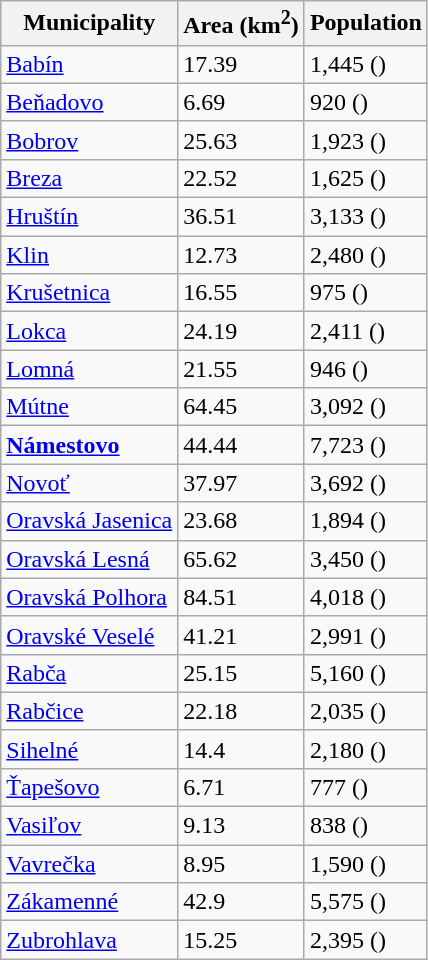<table class="wikitable sortable">
<tr>
<th>Municipality</th>
<th>Area (km<sup>2</sup>)</th>
<th>Population</th>
</tr>
<tr>
<td><a href='#'>Babín</a></td>
<td>17.39</td>
<td>1,445 ()</td>
</tr>
<tr>
<td><a href='#'>Beňadovo</a></td>
<td>6.69</td>
<td>920 ()</td>
</tr>
<tr>
<td><a href='#'>Bobrov</a></td>
<td>25.63</td>
<td>1,923 ()</td>
</tr>
<tr>
<td><a href='#'>Breza</a></td>
<td>22.52</td>
<td>1,625 ()</td>
</tr>
<tr>
<td><a href='#'>Hruštín</a></td>
<td>36.51</td>
<td>3,133 ()</td>
</tr>
<tr>
<td><a href='#'>Klin</a></td>
<td>12.73</td>
<td>2,480 ()</td>
</tr>
<tr>
<td><a href='#'>Krušetnica</a></td>
<td>16.55</td>
<td>975 ()</td>
</tr>
<tr>
<td><a href='#'>Lokca</a></td>
<td>24.19</td>
<td>2,411 ()</td>
</tr>
<tr>
<td><a href='#'>Lomná</a></td>
<td>21.55</td>
<td>946 ()</td>
</tr>
<tr>
<td><a href='#'>Mútne</a></td>
<td>64.45</td>
<td>3,092 ()</td>
</tr>
<tr>
<td><strong><a href='#'>Námestovo</a></strong></td>
<td>44.44</td>
<td>7,723 ()</td>
</tr>
<tr>
<td><a href='#'>Novoť</a></td>
<td>37.97</td>
<td>3,692 ()</td>
</tr>
<tr>
<td><a href='#'>Oravská Jasenica</a></td>
<td>23.68</td>
<td>1,894 ()</td>
</tr>
<tr>
<td><a href='#'>Oravská Lesná</a></td>
<td>65.62</td>
<td>3,450 ()</td>
</tr>
<tr>
<td><a href='#'>Oravská Polhora</a></td>
<td>84.51</td>
<td>4,018 ()</td>
</tr>
<tr>
<td><a href='#'>Oravské Veselé</a></td>
<td>41.21</td>
<td>2,991 ()</td>
</tr>
<tr>
<td><a href='#'>Rabča</a></td>
<td>25.15</td>
<td>5,160 ()</td>
</tr>
<tr>
<td><a href='#'>Rabčice</a></td>
<td>22.18</td>
<td>2,035 ()</td>
</tr>
<tr>
<td><a href='#'>Sihelné</a></td>
<td>14.4</td>
<td>2,180 ()</td>
</tr>
<tr>
<td><a href='#'>Ťapešovo</a></td>
<td>6.71</td>
<td>777 ()</td>
</tr>
<tr>
<td><a href='#'>Vasiľov</a></td>
<td>9.13</td>
<td>838 ()</td>
</tr>
<tr>
<td><a href='#'>Vavrečka</a></td>
<td>8.95</td>
<td>1,590 ()</td>
</tr>
<tr>
<td><a href='#'>Zákamenné</a></td>
<td>42.9</td>
<td>5,575 ()</td>
</tr>
<tr>
<td><a href='#'>Zubrohlava</a></td>
<td>15.25</td>
<td>2,395 ()</td>
</tr>
</table>
